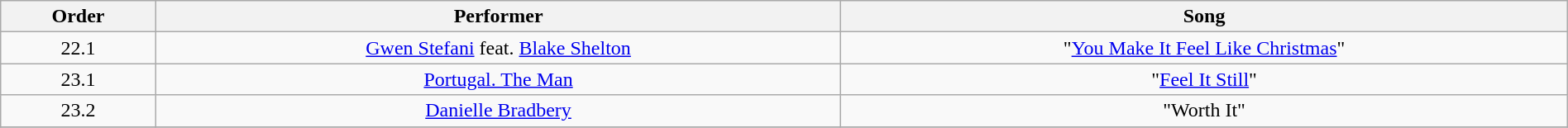<table class="wikitable" style="text-align:center; width:100%">
<tr>
<th>Order</th>
<th>Performer</th>
<th>Song</th>
</tr>
<tr>
<td>22.1</td>
<td><a href='#'>Gwen Stefani</a> feat. <a href='#'>Blake Shelton</a></td>
<td>"<a href='#'>You Make It Feel Like Christmas</a>"</td>
</tr>
<tr>
<td>23.1</td>
<td><a href='#'>Portugal. The Man</a></td>
<td>"<a href='#'>Feel It Still</a>"</td>
</tr>
<tr>
<td>23.2</td>
<td><a href='#'>Danielle Bradbery</a></td>
<td>"Worth It"</td>
</tr>
<tr>
</tr>
</table>
